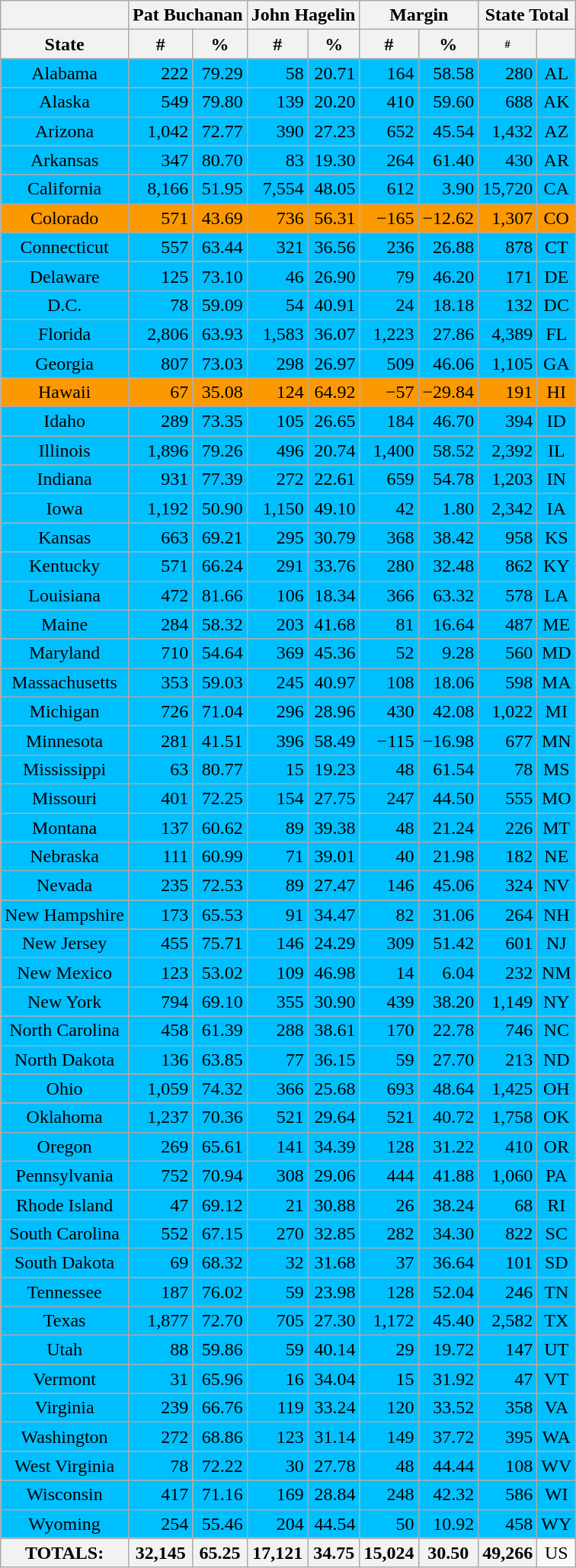<table class="wikitable sortable" style="text-align:right">
<tr>
<th colspan=1></th>
<th align=center colspan=2>Pat Buchanan</th>
<th align=center colspan=2>John Hagelin</th>
<th align=center colspan=2>Margin</th>
<th align=center colspan=2>State Total</th>
</tr>
<tr>
<th align=center>State</th>
<th align=center data-sort-type="number">#</th>
<th align=center data-sort-type="number">%</th>
<th align=center data-sort-type="number">#</th>
<th align=center data-sort-type="number">%</th>
<th align=center data-sort-type="number">#</th>
<th align=center data-sort-type="number">%</th>
<th style="text-align:center; font-size: 60%" data-sort-type="number">#</th>
<th></th>
</tr>
<tr style="background:#00BFFF">
<td style="text-align:center;">Alabama</td>
<td>222</td>
<td>79.29</td>
<td>58</td>
<td>20.71</td>
<td>164</td>
<td>58.58</td>
<td>280</td>
<td style="text-align:center;">AL</td>
</tr>
<tr style="background:#00BFFF">
<td style="text-align:center;">Alaska</td>
<td>549</td>
<td>79.80</td>
<td>139</td>
<td>20.20</td>
<td>410</td>
<td>59.60</td>
<td>688</td>
<td style="text-align:center;">AK</td>
</tr>
<tr style="background:#00BFFF">
<td style="text-align:center;">Arizona</td>
<td>1,042</td>
<td>72.77</td>
<td>390</td>
<td>27.23</td>
<td>652</td>
<td>45.54</td>
<td>1,432</td>
<td style="text-align:center;">AZ</td>
</tr>
<tr style="background:#00BFFF">
<td style="text-align:center;">Arkansas</td>
<td>347</td>
<td>80.70</td>
<td>83</td>
<td>19.30</td>
<td>264</td>
<td>61.40</td>
<td>430</td>
<td style="text-align:center;">AR</td>
</tr>
<tr style="background:#00BFFF">
<td style="text-align:center;">California</td>
<td>8,166</td>
<td>51.95</td>
<td>7,554</td>
<td>48.05</td>
<td>612</td>
<td>3.90</td>
<td>15,720</td>
<td style="text-align:center;">CA</td>
</tr>
<tr style="background:#FB9902">
<td style="text-align:center;">Colorado</td>
<td>571</td>
<td>43.69</td>
<td>736</td>
<td>56.31</td>
<td>−165</td>
<td>−12.62</td>
<td>1,307</td>
<td style="text-align:center;">CO</td>
</tr>
<tr style="background:#00BFFF">
<td style="text-align:center;">Connecticut</td>
<td>557</td>
<td>63.44</td>
<td>321</td>
<td>36.56</td>
<td>236</td>
<td>26.88</td>
<td>878</td>
<td style="text-align:center;">CT</td>
</tr>
<tr style="background:#00BFFF">
<td style="text-align:center;">Delaware</td>
<td>125</td>
<td>73.10</td>
<td>46</td>
<td>26.90</td>
<td>79</td>
<td>46.20</td>
<td>171</td>
<td style="text-align:center;">DE</td>
</tr>
<tr style="background:#00BFFF">
<td style="text-align:center;">D.C.</td>
<td>78</td>
<td>59.09</td>
<td>54</td>
<td>40.91</td>
<td>24</td>
<td>18.18</td>
<td>132</td>
<td style="text-align:center;">DC</td>
</tr>
<tr style="background:#00BFFF">
<td style="text-align:center;">Florida</td>
<td>2,806</td>
<td>63.93</td>
<td>1,583</td>
<td>36.07</td>
<td>1,223</td>
<td>27.86</td>
<td>4,389</td>
<td style="text-align:center;">FL</td>
</tr>
<tr style="background:#00BFFF">
<td style="text-align:center;">Georgia</td>
<td>807</td>
<td>73.03</td>
<td>298</td>
<td>26.97</td>
<td>509</td>
<td>46.06</td>
<td>1,105</td>
<td style="text-align:center;">GA</td>
</tr>
<tr style="background:#FB9902">
<td style="text-align:center;">Hawaii</td>
<td>67</td>
<td>35.08</td>
<td>124</td>
<td>64.92</td>
<td>−57</td>
<td>−29.84</td>
<td>191</td>
<td style="text-align:center;">HI</td>
</tr>
<tr style="background:#00BFFF">
<td style="text-align:center;">Idaho</td>
<td>289</td>
<td>73.35</td>
<td>105</td>
<td>26.65</td>
<td>184</td>
<td>46.70</td>
<td>394</td>
<td style="text-align:center;">ID</td>
</tr>
<tr style="background:#00BFFF">
<td style="text-align:center;">Illinois</td>
<td>1,896</td>
<td>79.26</td>
<td>496</td>
<td>20.74</td>
<td>1,400</td>
<td>58.52</td>
<td>2,392</td>
<td style="text-align:center;">IL</td>
</tr>
<tr style="background:#00BFFF">
<td style="text-align:center;">Indiana</td>
<td>931</td>
<td>77.39</td>
<td>272</td>
<td>22.61</td>
<td>659</td>
<td>54.78</td>
<td>1,203</td>
<td style="text-align:center;">IN</td>
</tr>
<tr style="background:#00BFFF">
<td style="text-align:center;">Iowa</td>
<td>1,192</td>
<td>50.90</td>
<td>1,150</td>
<td>49.10</td>
<td>42</td>
<td>1.80</td>
<td>2,342</td>
<td style="text-align:center;">IA</td>
</tr>
<tr style="background:#00BFFF">
<td style="text-align:center;">Kansas</td>
<td>663</td>
<td>69.21</td>
<td>295</td>
<td>30.79</td>
<td>368</td>
<td>38.42</td>
<td>958</td>
<td style="text-align:center;">KS</td>
</tr>
<tr style="background:#00BFFF">
<td style="text-align:center;">Kentucky</td>
<td>571</td>
<td>66.24</td>
<td>291</td>
<td>33.76</td>
<td>280</td>
<td>32.48</td>
<td>862</td>
<td style="text-align:center;">KY</td>
</tr>
<tr style="background:#00BFFF">
<td style="text-align:center;">Louisiana</td>
<td>472</td>
<td>81.66</td>
<td>106</td>
<td>18.34</td>
<td>366</td>
<td>63.32</td>
<td>578</td>
<td style="text-align:center;">LA</td>
</tr>
<tr style="background:#00BFFF">
<td style="text-align:center;">Maine</td>
<td>284</td>
<td>58.32</td>
<td>203</td>
<td>41.68</td>
<td>81</td>
<td>16.64</td>
<td>487</td>
<td style="text-align:center;">ME</td>
</tr>
<tr style="background:#00BFFF">
<td style="text-align:center;">Maryland</td>
<td>710</td>
<td>54.64</td>
<td>369</td>
<td>45.36</td>
<td>52</td>
<td>9.28</td>
<td>560</td>
<td style="text-align:center;">MD</td>
</tr>
<tr style="background:#00BFFF">
<td style="text-align:center;">Massachusetts</td>
<td>353</td>
<td>59.03</td>
<td>245</td>
<td>40.97</td>
<td>108</td>
<td>18.06</td>
<td>598</td>
<td style="text-align:center;">MA</td>
</tr>
<tr style="background:#00BFFF">
<td style="text-align:center;">Michigan</td>
<td>726</td>
<td>71.04</td>
<td>296</td>
<td>28.96</td>
<td>430</td>
<td>42.08</td>
<td>1,022</td>
<td style="text-align:center;">MI</td>
</tr>
<tr style="background:#00BFFF">
<td style="text-align:center;">Minnesota</td>
<td>281</td>
<td>41.51</td>
<td>396</td>
<td>58.49</td>
<td>−115</td>
<td>−16.98</td>
<td>677</td>
<td style="text-align:center;">MN</td>
</tr>
<tr style="background:#00BFFF">
<td style="text-align:center;">Mississippi</td>
<td>63</td>
<td>80.77</td>
<td>15</td>
<td>19.23</td>
<td>48</td>
<td>61.54</td>
<td>78</td>
<td style="text-align:center;">MS</td>
</tr>
<tr style="background:#00BFFF">
<td style="text-align:center;">Missouri</td>
<td>401</td>
<td>72.25</td>
<td>154</td>
<td>27.75</td>
<td>247</td>
<td>44.50</td>
<td>555</td>
<td style="text-align:center;">MO</td>
</tr>
<tr style="background:#00BFFF">
<td style="text-align:center;">Montana</td>
<td>137</td>
<td>60.62</td>
<td>89</td>
<td>39.38</td>
<td>48</td>
<td>21.24</td>
<td>226</td>
<td style="text-align:center;">MT</td>
</tr>
<tr style="background:#00BFFF">
<td style="text-align:center;">Nebraska</td>
<td>111</td>
<td>60.99</td>
<td>71</td>
<td>39.01</td>
<td>40</td>
<td>21.98</td>
<td>182</td>
<td style="text-align:center;">NE</td>
</tr>
<tr style="background:#00BFFF">
<td style="text-align:center;">Nevada</td>
<td>235</td>
<td>72.53</td>
<td>89</td>
<td>27.47</td>
<td>146</td>
<td>45.06</td>
<td>324</td>
<td style="text-align:center;">NV</td>
</tr>
<tr style="background:#00BFFF">
<td style="text-align:center;">New Hampshire</td>
<td>173</td>
<td>65.53</td>
<td>91</td>
<td>34.47</td>
<td>82</td>
<td>31.06</td>
<td>264</td>
<td style="text-align:center;">NH</td>
</tr>
<tr style="background:#00BFFF">
<td style="text-align:center;">New Jersey</td>
<td>455</td>
<td>75.71</td>
<td>146</td>
<td>24.29</td>
<td>309</td>
<td>51.42</td>
<td>601</td>
<td style="text-align:center;">NJ</td>
</tr>
<tr style="background:#00BFFF">
<td style="text-align:center;">New Mexico</td>
<td>123</td>
<td>53.02</td>
<td>109</td>
<td>46.98</td>
<td>14</td>
<td>6.04</td>
<td>232</td>
<td style="text-align:center;">NM</td>
</tr>
<tr style="background:#00BFFF">
<td style="text-align:center;">New York</td>
<td>794</td>
<td>69.10</td>
<td>355</td>
<td>30.90</td>
<td>439</td>
<td>38.20</td>
<td>1,149</td>
<td style="text-align:center;">NY</td>
</tr>
<tr style="background:#00BFFF">
<td style="text-align:center;">North Carolina</td>
<td>458</td>
<td>61.39</td>
<td>288</td>
<td>38.61</td>
<td>170</td>
<td>22.78</td>
<td>746</td>
<td style="text-align:center;">NC</td>
</tr>
<tr style="background:#00BFFF">
<td style="text-align:center;">North Dakota</td>
<td>136</td>
<td>63.85</td>
<td>77</td>
<td>36.15</td>
<td>59</td>
<td>27.70</td>
<td>213</td>
<td style="text-align:center;">ND</td>
</tr>
<tr style="background:#00BFFF">
<td style="text-align:center;">Ohio</td>
<td>1,059</td>
<td>74.32</td>
<td>366</td>
<td>25.68</td>
<td>693</td>
<td>48.64</td>
<td>1,425</td>
<td style="text-align:center;">OH</td>
</tr>
<tr style="background:#00BFFF">
<td style="text-align:center;">Oklahoma</td>
<td>1,237</td>
<td>70.36</td>
<td>521</td>
<td>29.64</td>
<td>521</td>
<td>40.72</td>
<td>1,758</td>
<td style="text-align:center;">OK</td>
</tr>
<tr style="background:#00BFFF">
<td style="text-align:center;">Oregon</td>
<td>269</td>
<td>65.61</td>
<td>141</td>
<td>34.39</td>
<td>128</td>
<td>31.22</td>
<td>410</td>
<td style="text-align:center;">OR</td>
</tr>
<tr style="background:#00BFFF">
<td style="text-align:center;">Pennsylvania</td>
<td>752</td>
<td>70.94</td>
<td>308</td>
<td>29.06</td>
<td>444</td>
<td>41.88</td>
<td>1,060</td>
<td style="text-align:center;">PA</td>
</tr>
<tr style="background:#00BFFF">
<td style="text-align:center;">Rhode Island</td>
<td>47</td>
<td>69.12</td>
<td>21</td>
<td>30.88</td>
<td>26</td>
<td>38.24</td>
<td>68</td>
<td style="text-align:center;">RI</td>
</tr>
<tr style="background:#00BFFF">
<td style="text-align:center;">South Carolina</td>
<td>552</td>
<td>67.15</td>
<td>270</td>
<td>32.85</td>
<td>282</td>
<td>34.30</td>
<td>822</td>
<td style="text-align:center;">SC</td>
</tr>
<tr style="background:#00BFFF">
<td style="text-align:center;">South Dakota</td>
<td>69</td>
<td>68.32</td>
<td>32</td>
<td>31.68</td>
<td>37</td>
<td>36.64</td>
<td>101</td>
<td style="text-align:center;">SD</td>
</tr>
<tr style="background:#00BFFF">
<td style="text-align:center;">Tennessee</td>
<td>187</td>
<td>76.02</td>
<td>59</td>
<td>23.98</td>
<td>128</td>
<td>52.04</td>
<td>246</td>
<td style="text-align:center;">TN</td>
</tr>
<tr style="background:#00BFFF">
<td style="text-align:center;">Texas</td>
<td>1,877</td>
<td>72.70</td>
<td>705</td>
<td>27.30</td>
<td>1,172</td>
<td>45.40</td>
<td>2,582</td>
<td style="text-align:center;">TX</td>
</tr>
<tr style="background:#00BFFF">
<td style="text-align:center;">Utah</td>
<td>88</td>
<td>59.86</td>
<td>59</td>
<td>40.14</td>
<td>29</td>
<td>19.72</td>
<td>147</td>
<td style="text-align:center;">UT</td>
</tr>
<tr style="background:#00BFFF">
<td style="text-align:center;">Vermont</td>
<td>31</td>
<td>65.96</td>
<td>16</td>
<td>34.04</td>
<td>15</td>
<td>31.92</td>
<td>47</td>
<td style="text-align:center;">VT</td>
</tr>
<tr style="background:#00BFFF">
<td style="text-align:center;">Virginia</td>
<td>239</td>
<td>66.76</td>
<td>119</td>
<td>33.24</td>
<td>120</td>
<td>33.52</td>
<td>358</td>
<td style="text-align:center;">VA</td>
</tr>
<tr style="background:#00BFFF">
<td style="text-align:center;">Washington</td>
<td>272</td>
<td>68.86</td>
<td>123</td>
<td>31.14</td>
<td>149</td>
<td>37.72</td>
<td>395</td>
<td style="text-align:center;">WA</td>
</tr>
<tr style="background:#00BFFF">
<td style="text-align:center;">West Virginia</td>
<td>78</td>
<td>72.22</td>
<td>30</td>
<td>27.78</td>
<td>48</td>
<td>44.44</td>
<td>108</td>
<td style="text-align:center;">WV</td>
</tr>
<tr style="background:#00BFFF">
<td style="text-align:center;">Wisconsin</td>
<td>417</td>
<td>71.16</td>
<td>169</td>
<td>28.84</td>
<td>248</td>
<td>42.32</td>
<td>586</td>
<td style="text-align:center;">WI</td>
</tr>
<tr style="background:#00BFFF">
<td style="text-align:center;">Wyoming</td>
<td>254</td>
<td>55.46</td>
<td>204</td>
<td>44.54</td>
<td>50</td>
<td>10.92</td>
<td>458</td>
<td style="text-align:center;">WY</td>
</tr>
<tr>
<th>TOTALS:</th>
<th>32,145</th>
<th>65.25</th>
<th>17,121</th>
<th>34.75</th>
<th>15,024</th>
<th>30.50</th>
<th>49,266</th>
<td style="text-align:center;">US</td>
</tr>
</table>
